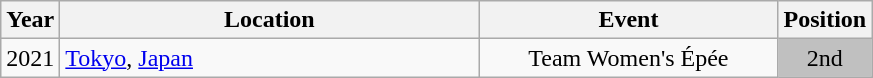<table class="wikitable" style="text-align:center;">
<tr>
<th>Year</th>
<th style="width:17em">Location</th>
<th style="width:12em">Event</th>
<th>Position</th>
</tr>
<tr>
<td>2021</td>
<td rowspan="1" align="left"> <a href='#'>Tokyo</a>, <a href='#'>Japan</a></td>
<td>Team Women's Épée</td>
<td bgcolor="silver">2nd</td>
</tr>
</table>
